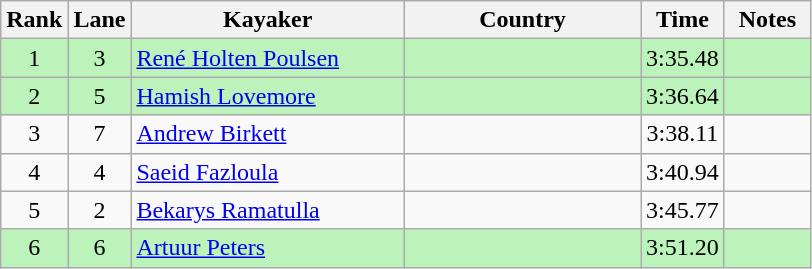<table class="wikitable sortable" style="text-align:center;">
<tr>
<th width=30>Rank</th>
<th width=30>Lane</th>
<th width=175>Kayaker</th>
<th width=150>Country</th>
<th width=30>Time</th>
<th width=50>Notes</th>
</tr>
<tr bgcolor=bbf3bb>
<td>1</td>
<td>3</td>
<td align=left><a href='#'>René Holten Poulsen</a></td>
<td align=left></td>
<td>3:35.48</td>
<td></td>
</tr>
<tr bgcolor=bbf3bb>
<td>2</td>
<td>5</td>
<td align=left><a href='#'>Hamish Lovemore</a></td>
<td align=left></td>
<td>3:36.64</td>
<td></td>
</tr>
<tr>
<td>3</td>
<td>7</td>
<td align=left><a href='#'>Andrew Birkett</a></td>
<td align=left></td>
<td>3:38.11</td>
<td></td>
</tr>
<tr>
<td>4</td>
<td>4</td>
<td align=left><a href='#'>Saeid Fazloula</a></td>
<td align=left></td>
<td>3:40.94</td>
<td></td>
</tr>
<tr>
<td>5</td>
<td>2</td>
<td align=left><a href='#'>Bekarys Ramatulla</a></td>
<td align=left></td>
<td>3:45.77</td>
<td></td>
</tr>
<tr bgcolor=bbf3bb>
<td>6</td>
<td>6</td>
<td align=left><a href='#'>Artuur Peters</a></td>
<td align=left></td>
<td>3:51.20</td>
<td></td>
</tr>
</table>
